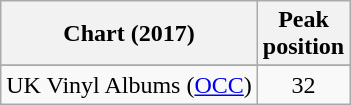<table class="wikitable sortable plainrowheaders">
<tr>
<th scope="col">Chart (2017)</th>
<th scope="col">Peak<br> position</th>
</tr>
<tr>
</tr>
<tr>
</tr>
<tr>
</tr>
<tr>
<td>UK Vinyl Albums (<a href='#'>OCC</a>)</td>
<td style="text-align: center;">32</td>
</tr>
</table>
